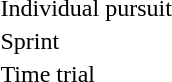<table>
<tr>
<td>Individual pursuit</td>
<td></td>
<td></td>
<td></td>
</tr>
<tr>
<td>Sprint</td>
<td></td>
<td></td>
<td></td>
</tr>
<tr>
<td>Time trial</td>
<td></td>
<td></td>
<td></td>
</tr>
</table>
